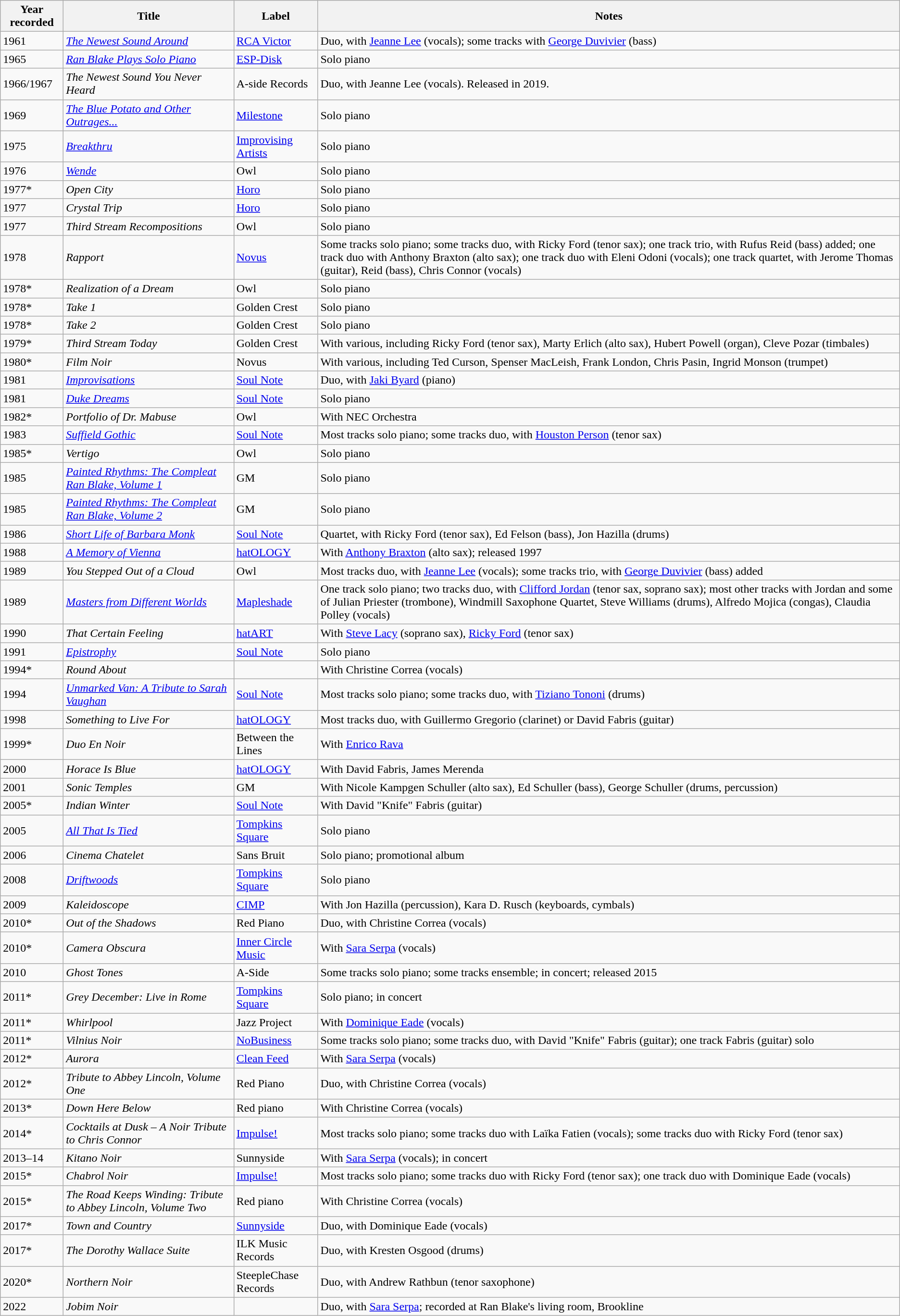<table class="wikitable sortable">
<tr>
<th align="center">Year recorded</th>
<th>Title</th>
<th>Label</th>
<th>Notes</th>
</tr>
<tr>
<td>1961</td>
<td><em><a href='#'>The Newest Sound Around</a></em></td>
<td><a href='#'>RCA Victor</a></td>
<td>Duo, with <a href='#'>Jeanne Lee</a> (vocals); some tracks with <a href='#'>George Duvivier</a> (bass)</td>
</tr>
<tr>
<td>1965</td>
<td><em><a href='#'>Ran Blake Plays Solo Piano</a></em></td>
<td><a href='#'>ESP-Disk</a></td>
<td>Solo piano</td>
</tr>
<tr>
<td>1966/1967</td>
<td><em>The Newest Sound You Never Heard</em></td>
<td>A-side Records</td>
<td>Duo, with Jeanne Lee (vocals). Released in 2019.</td>
</tr>
<tr>
<td>1969</td>
<td><em><a href='#'>The Blue Potato and Other Outrages...</a></em></td>
<td><a href='#'>Milestone</a></td>
<td>Solo piano</td>
</tr>
<tr>
<td>1975</td>
<td><em><a href='#'>Breakthru</a></em></td>
<td><a href='#'>Improvising Artists</a></td>
<td>Solo piano</td>
</tr>
<tr>
<td>1976</td>
<td><em><a href='#'>Wende</a></em></td>
<td>Owl</td>
<td>Solo piano</td>
</tr>
<tr>
<td>1977*</td>
<td><em>Open City</em></td>
<td><a href='#'>Horo</a></td>
<td>Solo piano</td>
</tr>
<tr>
<td>1977</td>
<td><em>Crystal Trip</em></td>
<td><a href='#'>Horo</a></td>
<td>Solo piano</td>
</tr>
<tr>
<td>1977</td>
<td><em>Third Stream Recompositions</em></td>
<td>Owl</td>
<td>Solo piano</td>
</tr>
<tr>
<td>1978</td>
<td><em>Rapport</em></td>
<td><a href='#'>Novus</a></td>
<td>Some tracks solo piano; some tracks duo, with Ricky Ford (tenor sax); one track trio, with Rufus Reid (bass) added; one track duo with Anthony Braxton (alto sax); one track duo with Eleni Odoni (vocals); one track quartet, with Jerome Thomas (guitar), Reid (bass), Chris Connor (vocals)</td>
</tr>
<tr>
<td>1978*</td>
<td><em>Realization of a Dream</em></td>
<td>Owl</td>
<td>Solo piano</td>
</tr>
<tr>
<td>1978*</td>
<td><em>Take 1</em></td>
<td>Golden Crest</td>
<td>Solo piano</td>
</tr>
<tr>
<td>1978*</td>
<td><em>Take 2</em></td>
<td>Golden Crest</td>
<td>Solo piano</td>
</tr>
<tr>
<td>1979*</td>
<td><em>Third Stream Today</em></td>
<td>Golden Crest</td>
<td>With various, including Ricky Ford (tenor sax), Marty Erlich (alto sax), Hubert Powell (organ), Cleve Pozar (timbales)</td>
</tr>
<tr>
<td>1980*</td>
<td><em>Film Noir</em></td>
<td>Novus</td>
<td>With various, including Ted Curson, Spenser MacLeish, Frank London, Chris Pasin, Ingrid Monson (trumpet)</td>
</tr>
<tr>
<td>1981</td>
<td><em><a href='#'>Improvisations</a></em></td>
<td><a href='#'>Soul Note</a></td>
<td>Duo, with <a href='#'>Jaki Byard</a> (piano)</td>
</tr>
<tr>
<td>1981</td>
<td><em><a href='#'>Duke Dreams</a></em></td>
<td><a href='#'>Soul Note</a></td>
<td>Solo piano</td>
</tr>
<tr>
<td>1982*</td>
<td><em>Portfolio of Dr. Mabuse</em></td>
<td>Owl</td>
<td>With NEC Orchestra</td>
</tr>
<tr>
<td>1983</td>
<td><em><a href='#'>Suffield Gothic</a></em></td>
<td><a href='#'>Soul Note</a></td>
<td>Most tracks solo piano; some tracks duo, with <a href='#'>Houston Person</a> (tenor sax)</td>
</tr>
<tr>
<td>1985*</td>
<td><em>Vertigo</em></td>
<td>Owl</td>
<td>Solo piano</td>
</tr>
<tr>
<td>1985</td>
<td><em><a href='#'>Painted Rhythms: The Compleat Ran Blake, Volume 1</a></em></td>
<td>GM</td>
<td>Solo piano</td>
</tr>
<tr>
<td>1985</td>
<td><em><a href='#'>Painted Rhythms: The Compleat Ran Blake, Volume 2</a></em></td>
<td>GM</td>
<td>Solo piano</td>
</tr>
<tr>
<td>1986</td>
<td><em><a href='#'>Short Life of Barbara Monk</a></em></td>
<td><a href='#'>Soul Note</a></td>
<td>Quartet, with Ricky Ford (tenor sax), Ed Felson (bass), Jon Hazilla (drums)</td>
</tr>
<tr>
<td>1988</td>
<td><em><a href='#'>A Memory of Vienna</a></em></td>
<td><a href='#'>hatOLOGY</a></td>
<td>With <a href='#'>Anthony Braxton</a> (alto sax); released 1997</td>
</tr>
<tr>
<td>1989</td>
<td><em>You Stepped Out of a Cloud</em></td>
<td>Owl</td>
<td>Most tracks duo, with <a href='#'>Jeanne Lee</a> (vocals); some tracks trio, with <a href='#'>George Duvivier</a> (bass) added</td>
</tr>
<tr>
<td>1989</td>
<td><em><a href='#'>Masters from Different Worlds</a></em></td>
<td><a href='#'>Mapleshade</a></td>
<td>One track solo piano; two tracks duo, with <a href='#'>Clifford Jordan</a> (tenor sax, soprano sax); most other tracks with Jordan and some of Julian Priester (trombone), Windmill Saxophone Quartet, Steve Williams (drums), Alfredo Mojica (congas), Claudia Polley (vocals)</td>
</tr>
<tr>
<td>1990</td>
<td><em>That Certain Feeling</em></td>
<td><a href='#'>hatART</a></td>
<td>With <a href='#'>Steve Lacy</a> (soprano sax), <a href='#'>Ricky Ford</a> (tenor sax)</td>
</tr>
<tr>
<td>1991</td>
<td><em><a href='#'>Epistrophy</a></em></td>
<td><a href='#'>Soul Note</a></td>
<td>Solo piano</td>
</tr>
<tr>
<td>1994*</td>
<td><em>Round About</em></td>
<td></td>
<td>With Christine Correa (vocals)</td>
</tr>
<tr>
<td>1994</td>
<td><em><a href='#'>Unmarked Van: A Tribute to Sarah Vaughan</a></em></td>
<td><a href='#'>Soul Note</a></td>
<td>Most tracks solo piano; some tracks duo, with <a href='#'>Tiziano Tononi</a> (drums)</td>
</tr>
<tr>
<td>1998</td>
<td><em>Something to Live For</em></td>
<td><a href='#'>hatOLOGY</a></td>
<td>Most tracks duo, with Guillermo Gregorio (clarinet) or David Fabris (guitar)</td>
</tr>
<tr>
<td>1999*</td>
<td><em>Duo En Noir</em></td>
<td>Between the Lines</td>
<td>With <a href='#'>Enrico Rava</a></td>
</tr>
<tr>
<td>2000</td>
<td><em>Horace Is Blue</em></td>
<td><a href='#'>hatOLOGY</a></td>
<td>With David Fabris, James Merenda</td>
</tr>
<tr>
<td>2001</td>
<td><em>Sonic Temples</em></td>
<td>GM</td>
<td>With Nicole Kampgen Schuller (alto sax), Ed Schuller (bass), George Schuller (drums, percussion)</td>
</tr>
<tr>
<td>2005*</td>
<td><em>Indian Winter</em></td>
<td><a href='#'>Soul Note</a></td>
<td>With David "Knife" Fabris (guitar)</td>
</tr>
<tr>
<td>2005</td>
<td><em><a href='#'>All That Is Tied</a></em></td>
<td><a href='#'>Tompkins Square</a></td>
<td>Solo piano</td>
</tr>
<tr>
<td>2006</td>
<td><em>Cinema Chatelet</em></td>
<td>Sans Bruit</td>
<td>Solo piano; promotional album</td>
</tr>
<tr>
<td>2008</td>
<td><em><a href='#'>Driftwoods</a></em></td>
<td><a href='#'>Tompkins Square</a></td>
<td>Solo piano</td>
</tr>
<tr>
<td>2009</td>
<td><em>Kaleidoscope</em></td>
<td><a href='#'>CIMP</a></td>
<td>With Jon Hazilla (percussion), Kara D. Rusch (keyboards, cymbals)</td>
</tr>
<tr>
<td>2010*</td>
<td><em>Out of the Shadows</em></td>
<td>Red Piano</td>
<td>Duo, with Christine Correa (vocals)</td>
</tr>
<tr>
<td>2010*</td>
<td><em>Camera Obscura</em></td>
<td><a href='#'>Inner Circle Music</a></td>
<td>With <a href='#'>Sara Serpa</a> (vocals)</td>
</tr>
<tr>
<td>2010</td>
<td><em>Ghost Tones</em></td>
<td>A-Side</td>
<td>Some tracks solo piano; some tracks ensemble; in concert; released 2015</td>
</tr>
<tr>
<td>2011*</td>
<td><em>Grey December: Live in Rome</em></td>
<td><a href='#'>Tompkins Square</a></td>
<td>Solo piano; in concert</td>
</tr>
<tr>
<td>2011*</td>
<td><em>Whirlpool</em></td>
<td>Jazz Project</td>
<td>With <a href='#'>Dominique Eade</a> (vocals)</td>
</tr>
<tr>
<td>2011*</td>
<td><em>Vilnius Noir</em></td>
<td><a href='#'>NoBusiness</a></td>
<td>Some tracks solo piano; some tracks duo, with David "Knife" Fabris (guitar); one track Fabris (guitar) solo</td>
</tr>
<tr>
<td>2012*</td>
<td><em>Aurora</em></td>
<td><a href='#'>Clean Feed</a></td>
<td>With <a href='#'>Sara Serpa</a> (vocals)</td>
</tr>
<tr>
<td>2012*</td>
<td><em>Tribute to Abbey Lincoln, Volume One</em></td>
<td>Red Piano</td>
<td>Duo, with Christine Correa (vocals)</td>
</tr>
<tr>
<td>2013*</td>
<td><em>Down Here Below</em></td>
<td>Red piano</td>
<td>With Christine Correa (vocals)</td>
</tr>
<tr>
<td>2014*</td>
<td><em>Cocktails at Dusk – A Noir Tribute to Chris Connor</em></td>
<td><a href='#'>Impulse!</a></td>
<td>Most tracks solo piano; some tracks duo with Laïka Fatien (vocals); some tracks duo with Ricky Ford (tenor sax)</td>
</tr>
<tr>
<td>2013–14</td>
<td><em>Kitano Noir</em></td>
<td>Sunnyside</td>
<td>With <a href='#'>Sara Serpa</a> (vocals); in concert</td>
</tr>
<tr>
<td>2015*</td>
<td><em>Chabrol Noir</em></td>
<td><a href='#'>Impulse!</a></td>
<td>Most tracks solo piano; some tracks duo with Ricky Ford (tenor sax); one track duo with Dominique Eade (vocals)</td>
</tr>
<tr>
<td>2015*</td>
<td><em>The Road Keeps Winding: Tribute to Abbey Lincoln, Volume Two</em></td>
<td>Red piano</td>
<td>With Christine Correa (vocals)</td>
</tr>
<tr>
<td>2017*</td>
<td><em>Town and Country</em></td>
<td><a href='#'>Sunnyside</a></td>
<td>Duo, with Dominique Eade (vocals)</td>
</tr>
<tr>
<td>2017*</td>
<td><em>The Dorothy Wallace Suite</em></td>
<td>ILK Music Records</td>
<td>Duo, with Kresten Osgood (drums)</td>
</tr>
<tr>
<td>2020*</td>
<td><em>Northern Noir</em></td>
<td>SteepleChase Records</td>
<td>Duo, with Andrew Rathbun (tenor saxophone)</td>
</tr>
<tr>
<td>2022</td>
<td><em>Jobim Noir</em></td>
<td></td>
<td>Duo, with <a href='#'>Sara Serpa</a>; recorded at Ran Blake's living room, Brookline</td>
</tr>
</table>
